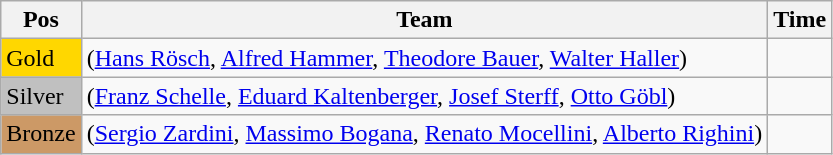<table class="wikitable">
<tr>
<th>Pos</th>
<th>Team</th>
<th>Time</th>
</tr>
<tr>
<td style="background:gold">Gold</td>
<td> (<a href='#'>Hans Rösch</a>, <a href='#'>Alfred Hammer</a>, <a href='#'>Theodore Bauer</a>, <a href='#'>Walter Haller</a>)</td>
<td></td>
</tr>
<tr>
<td style="background:silver">Silver</td>
<td> (<a href='#'>Franz Schelle</a>, <a href='#'>Eduard Kaltenberger</a>, <a href='#'>Josef Sterff</a>, <a href='#'>Otto Göbl</a>)</td>
<td></td>
</tr>
<tr>
<td style="background:#cc9966">Bronze</td>
<td> (<a href='#'>Sergio Zardini</a>, <a href='#'>Massimo Bogana</a>, <a href='#'>Renato Mocellini</a>, <a href='#'>Alberto Righini</a>)</td>
<td></td>
</tr>
</table>
